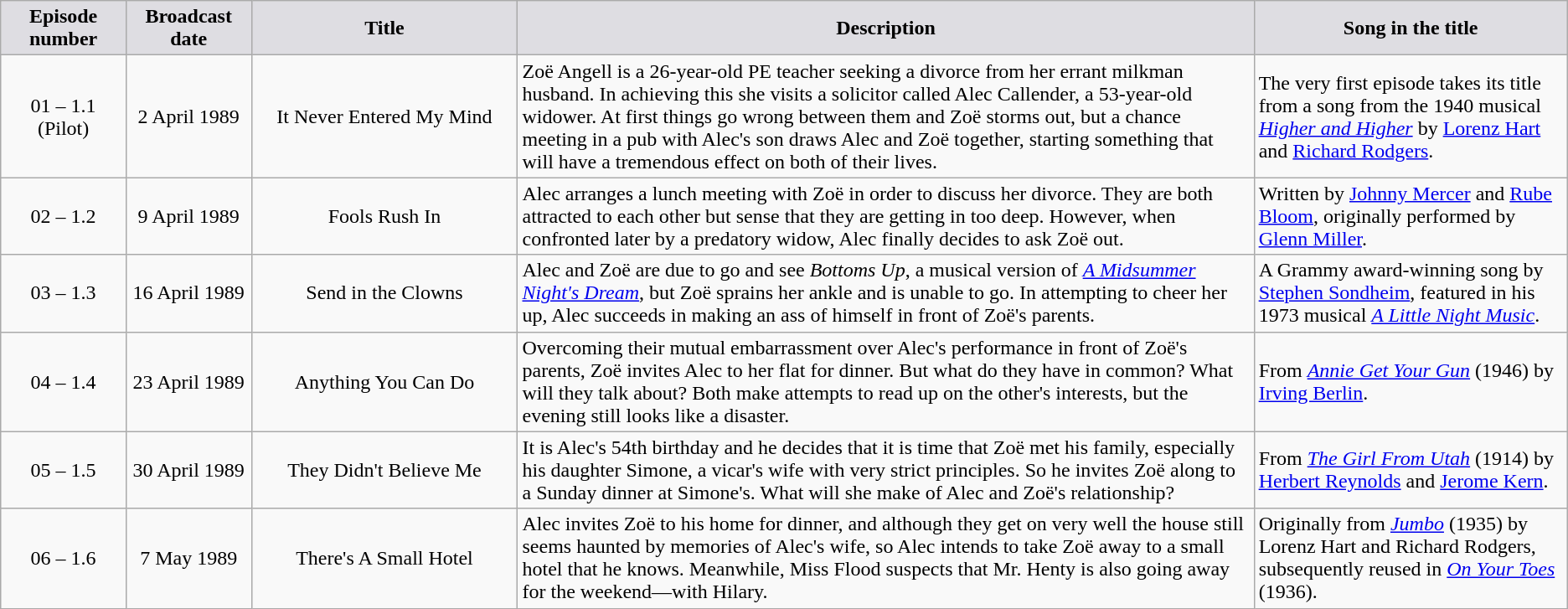<table class="wikitable" border="1" |->
<tr>
<th style="background-color: #DEDDE2" width=8%>Episode number</th>
<th style="background-color: #DEDDE2" width=8%>Broadcast date</th>
<th style="background-color: #DEDDE2" width=17%>Title</th>
<th style="background-color: #DEDDE2" width=47%>Description</th>
<th style="background-color: #DEDDE2" width=20%>Song in the title</th>
</tr>
<tr>
<td align=center>01 – 1.1 (Pilot)</td>
<td align=center>2 April 1989</td>
<td align=center>It Never Entered My Mind</td>
<td>Zoë Angell is a 26-year-old PE teacher seeking a divorce from her errant milkman husband. In achieving this she visits a solicitor called Alec Callender, a 53-year-old widower. At first things go wrong between them and Zoë storms out, but a chance meeting in a pub with Alec's son draws Alec and Zoë together, starting something that will have a tremendous effect on both of their lives.</td>
<td>The very first episode takes its title from a song from the 1940 musical <em><a href='#'>Higher and Higher</a></em> by <a href='#'>Lorenz Hart</a> and <a href='#'>Richard Rodgers</a>.</td>
</tr>
<tr>
<td align=center>02 – 1.2</td>
<td align=center>9 April 1989</td>
<td align=center>Fools Rush In</td>
<td>Alec arranges a lunch meeting with Zoë in order to discuss her divorce. They are both attracted to each other but sense that they are getting in too deep. However, when confronted later by a predatory widow, Alec finally decides to ask Zoë out.</td>
<td>Written by <a href='#'>Johnny Mercer</a> and <a href='#'>Rube Bloom</a>, originally performed by <a href='#'>Glenn Miller</a>.</td>
</tr>
<tr>
<td align=center>03 – 1.3</td>
<td align=center>16 April 1989</td>
<td align=center>Send in the Clowns</td>
<td>Alec and Zoë are due to go and see <em>Bottoms Up</em>, a musical version of <em><a href='#'>A Midsummer Night's Dream</a></em>, but Zoë sprains her ankle and is unable to go. In attempting to cheer her up, Alec succeeds in making an ass of himself in front of Zoë's parents.</td>
<td>A Grammy award-winning song by <a href='#'>Stephen Sondheim</a>, featured in his 1973 musical <em><a href='#'>A Little Night Music</a></em>.</td>
</tr>
<tr>
<td align=center>04 – 1.4</td>
<td align=center>23 April 1989</td>
<td align=center>Anything You Can Do</td>
<td>Overcoming their mutual embarrassment over Alec's performance in front of Zoë's parents, Zoë invites Alec to her flat for dinner. But what do they have in common? What will they talk about? Both make attempts to read up on the other's interests, but the evening still looks like a disaster.</td>
<td>From <em><a href='#'>Annie Get Your Gun</a></em> (1946) by <a href='#'>Irving Berlin</a>.</td>
</tr>
<tr>
<td align=center>05 – 1.5</td>
<td align=center>30 April 1989</td>
<td align=center>They Didn't Believe Me</td>
<td>It is Alec's 54th birthday and he decides that it is time that Zoë met his family, especially his daughter Simone, a vicar's wife with very strict principles. So he invites Zoë along to a Sunday dinner at Simone's. What will she make of Alec and Zoë's relationship?</td>
<td>From <em><a href='#'>The Girl From Utah</a></em> (1914) by <a href='#'>Herbert Reynolds</a> and <a href='#'>Jerome Kern</a>.</td>
</tr>
<tr>
<td align=center>06 – 1.6</td>
<td align=center>7 May 1989</td>
<td align=center>There's A Small Hotel</td>
<td>Alec invites Zoë to his home for dinner, and although they get on very well the house still seems haunted by memories of Alec's wife, so Alec intends to take Zoë away to a small hotel that he knows. Meanwhile, Miss Flood suspects that Mr. Henty is also going away for the weekend—with Hilary.</td>
<td>Originally from <em><a href='#'>Jumbo</a></em> (1935) by Lorenz Hart and Richard Rodgers, subsequently reused in <em><a href='#'>On Your Toes</a></em> (1936).</td>
</tr>
</table>
